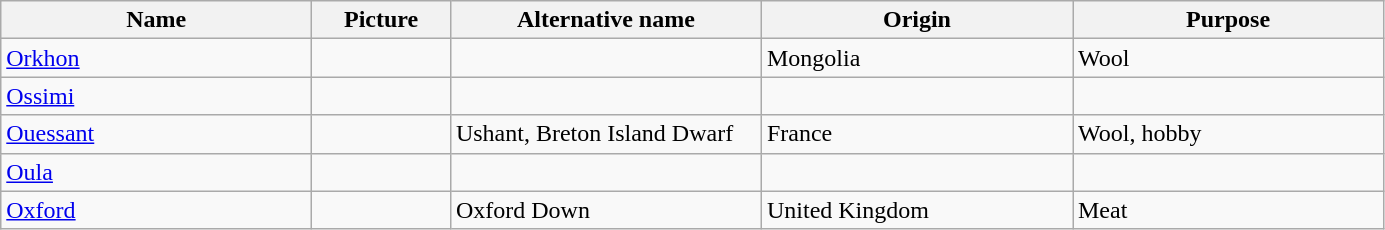<table class="wikitable sortable">
<tr>
<th width="200">Name</th>
<th width="85">Picture</th>
<th width="200">Alternative name</th>
<th width="200">Origin</th>
<th width="200">Purpose</th>
</tr>
<tr>
<td><a href='#'>Orkhon</a></td>
<td></td>
<td></td>
<td>Mongolia</td>
<td>Wool</td>
</tr>
<tr>
<td><a href='#'>Ossimi</a></td>
<td></td>
<td></td>
<td></td>
<td></td>
</tr>
<tr>
<td><a href='#'>Ouessant</a></td>
<td></td>
<td>Ushant, Breton Island Dwarf</td>
<td>France</td>
<td>Wool, hobby</td>
</tr>
<tr>
<td><a href='#'>Oula</a></td>
<td></td>
<td></td>
<td></td>
<td></td>
</tr>
<tr>
<td><a href='#'>Oxford</a></td>
<td></td>
<td>Oxford Down</td>
<td>United Kingdom</td>
<td>Meat</td>
</tr>
</table>
